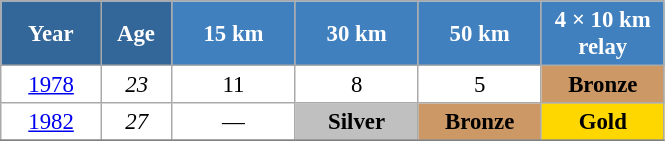<table class="wikitable" style="font-size:95%; text-align:center; border:grey solid 1px; border-collapse:collapse; background:#ffffff;">
<tr>
<th style="background-color:#369; color:white; width:60px;"> Year </th>
<th style="background-color:#369; color:white; width:40px;"> Age </th>
<th style="background-color:#4180be; color:white; width:75px;"> 15 km </th>
<th style="background-color:#4180be; color:white; width:75px;"> 30 km </th>
<th style="background-color:#4180be; color:white; width:75px;"> 50 km </th>
<th style="background-color:#4180be; color:white; width:75px;"> 4 × 10 km <br> relay </th>
</tr>
<tr>
<td><a href='#'>1978</a></td>
<td><em>23</em></td>
<td>11</td>
<td>8</td>
<td>5</td>
<td bgcolor="cc9966"><strong>Bronze</strong></td>
</tr>
<tr>
<td><a href='#'>1982</a></td>
<td><em>27</em></td>
<td>—</td>
<td style="background:silver;"><strong>Silver</strong></td>
<td bgcolor="cc9966"><strong>Bronze</strong></td>
<td style="background:gold;"><strong>Gold</strong></td>
</tr>
<tr>
</tr>
</table>
